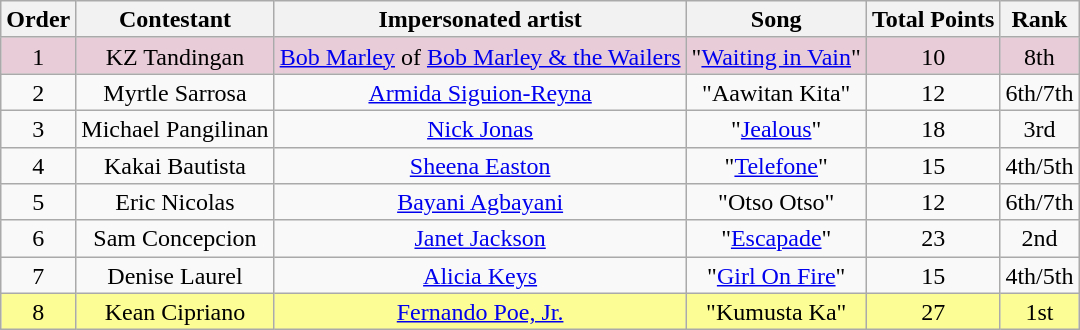<table class="wikitable" style="text-align:center; line-height:17px; width:auto;">
<tr>
<th>Order</th>
<th>Contestant</th>
<th>Impersonated artist</th>
<th>Song</th>
<th>Total Points</th>
<th>Rank</th>
</tr>
<tr>
<td style="background:#E8CCD7;">1</td>
<td style="background:#E8CCD7;">KZ Tandingan</td>
<td style="background:#E8CCD7;"><a href='#'>Bob Marley</a> of <a href='#'>Bob Marley & the Wailers</a></td>
<td style="background:#E8CCD7;">"<a href='#'>Waiting in Vain</a>"</td>
<td style="background:#E8CCD7;">10</td>
<td style="background:#E8CCD7;">8th</td>
</tr>
<tr>
<td>2</td>
<td>Myrtle Sarrosa</td>
<td><a href='#'>Armida Siguion-Reyna</a></td>
<td>"Aawitan Kita"</td>
<td>12</td>
<td>6th/7th</td>
</tr>
<tr>
<td>3</td>
<td>Michael Pangilinan</td>
<td><a href='#'>Nick Jonas</a></td>
<td>"<a href='#'>Jealous</a>"</td>
<td>18</td>
<td>3rd</td>
</tr>
<tr>
<td>4</td>
<td>Kakai Bautista</td>
<td><a href='#'>Sheena Easton</a></td>
<td>"<a href='#'>Telefone</a>"</td>
<td>15</td>
<td>4th/5th</td>
</tr>
<tr>
<td>5</td>
<td>Eric Nicolas</td>
<td><a href='#'>Bayani Agbayani</a></td>
<td>"Otso Otso"</td>
<td>12</td>
<td>6th/7th</td>
</tr>
<tr>
<td>6</td>
<td>Sam Concepcion</td>
<td><a href='#'>Janet Jackson</a></td>
<td>"<a href='#'>Escapade</a>"</td>
<td>23</td>
<td>2nd</td>
</tr>
<tr>
<td>7</td>
<td>Denise Laurel</td>
<td><a href='#'>Alicia Keys</a></td>
<td>"<a href='#'>Girl On Fire</a>"</td>
<td>15</td>
<td>4th/5th</td>
</tr>
<tr>
<td style="background:#FDFD96;">8</td>
<td style="background:#FDFD96;">Kean Cipriano</td>
<td style="background:#FDFD96;"><a href='#'>Fernando Poe, Jr.</a></td>
<td style="background:#FDFD96;">"Kumusta Ka"</td>
<td style="background:#FDFD96;">27</td>
<td style="background:#FDFD96;">1st</td>
</tr>
</table>
